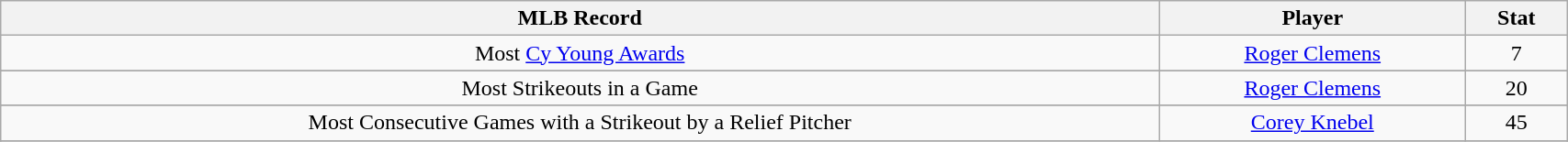<table class="wikitable" style="width: 90%;text-align: center;">
<tr>
<th style=>MLB Record</th>
<th style=>Player</th>
<th style=>Stat</th>
</tr>
<tr align="center">
<td rowspan="1">Most <a href='#'>Cy Young Awards</a></td>
<td><a href='#'>Roger Clemens</a></td>
<td>7</td>
</tr>
<tr>
</tr>
<tr align="center">
<td rowspan="1">Most Strikeouts in a Game</td>
<td><a href='#'>Roger Clemens</a></td>
<td>20</td>
</tr>
<tr>
</tr>
<tr align="center">
<td rowspan="1">Most Consecutive Games with a Strikeout by a Relief Pitcher</td>
<td><a href='#'>Corey Knebel</a></td>
<td>45</td>
</tr>
<tr>
</tr>
</table>
